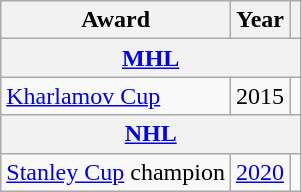<table class="wikitable">
<tr>
<th>Award</th>
<th>Year</th>
<th></th>
</tr>
<tr>
<th colspan="3"><a href='#'>MHL</a></th>
</tr>
<tr>
<td><a href='#'>Kharlamov Cup</a></td>
<td>2015</td>
<td></td>
</tr>
<tr>
<th colspan="3"><a href='#'>NHL</a></th>
</tr>
<tr>
<td><a href='#'>Stanley Cup</a> champion</td>
<td><a href='#'>2020</a></td>
<td></td>
</tr>
</table>
